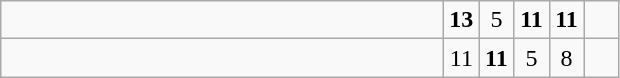<table class="wikitable">
<tr>
<td style="width:18em"></td>
<td align=center style="width:1em"><strong>13</strong></td>
<td align=center style="width:1em">5</td>
<td align=center style="width:1em"><strong>11</strong></td>
<td align=center style="width:1em"><strong>11</strong></td>
<td align=center style="width:1em"></td>
</tr>
<tr>
<td style="width:18em"></td>
<td align=center style="width:1em">11</td>
<td align=center style="width:1em"><strong>11</strong></td>
<td align=center style="width:1em">5</td>
<td align=center style="width:1em">8</td>
<td align=center style="width:1em"></td>
</tr>
</table>
